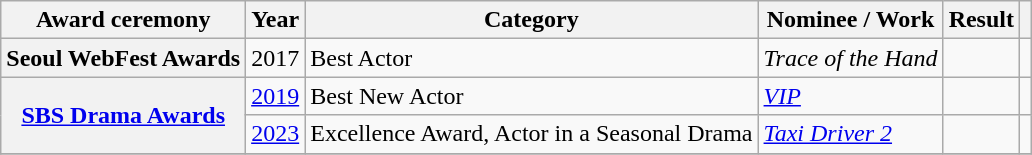<table class="wikitable plainrowheaders sortable">
<tr>
<th scope="col">Award ceremony</th>
<th scope="col">Year</th>
<th scope="col">Category</th>
<th scope="col">Nominee / Work</th>
<th scope="col">Result</th>
<th scope="col" class="unsortable"></th>
</tr>
<tr>
<th scope="row">Seoul WebFest Awards</th>
<td>2017</td>
<td>Best Actor</td>
<td><em>Trace of the Hand</em></td>
<td></td>
<td></td>
</tr>
<tr>
<th scope="row"  rowspan="2"><a href='#'>SBS Drama Awards</a></th>
<td><a href='#'>2019</a></td>
<td>Best New Actor</td>
<td><em><a href='#'>VIP</a></em></td>
<td></td>
<td></td>
</tr>
<tr>
<td><a href='#'>2023</a></td>
<td>Excellence Award, Actor in a Seasonal Drama</td>
<td><em><a href='#'>Taxi Driver 2</a></em></td>
<td></td>
<td></td>
</tr>
<tr>
</tr>
</table>
